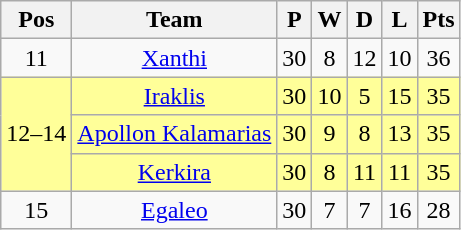<table class="wikitable" style="text-align: center;">
<tr>
<th>Pos</th>
<th>Team</th>
<th>P</th>
<th>W</th>
<th>D</th>
<th>L</th>
<th>Pts</th>
</tr>
<tr>
<td>11</td>
<td><a href='#'>Xanthi</a></td>
<td>30</td>
<td>8</td>
<td>12</td>
<td>10</td>
<td>36</td>
</tr>
<tr style="background: #FFFF99;">
<td rowspan="3">12–14</td>
<td><a href='#'>Iraklis</a></td>
<td>30</td>
<td>10</td>
<td>5</td>
<td>15</td>
<td>35</td>
</tr>
<tr style="background: #FFFF99;">
<td><a href='#'>Apollon Kalamarias</a></td>
<td>30</td>
<td>9</td>
<td>8</td>
<td>13</td>
<td>35</td>
</tr>
<tr style="background: #FFFF99;">
<td><a href='#'>Kerkira</a></td>
<td>30</td>
<td>8</td>
<td>11</td>
<td>11</td>
<td>35</td>
</tr>
<tr>
<td>15</td>
<td><a href='#'>Egaleo</a></td>
<td>30</td>
<td>7</td>
<td>7</td>
<td>16</td>
<td>28</td>
</tr>
</table>
